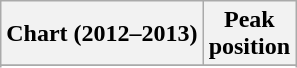<table class="wikitable sortable plainrowheaders">
<tr>
<th scope="col">Chart (2012–2013)</th>
<th scope="col">Peak<br>position</th>
</tr>
<tr>
</tr>
<tr>
</tr>
<tr>
</tr>
<tr>
</tr>
<tr>
</tr>
<tr>
</tr>
<tr>
</tr>
<tr>
</tr>
<tr>
</tr>
<tr>
</tr>
<tr>
</tr>
<tr>
</tr>
<tr>
</tr>
<tr>
</tr>
<tr>
</tr>
<tr>
</tr>
</table>
